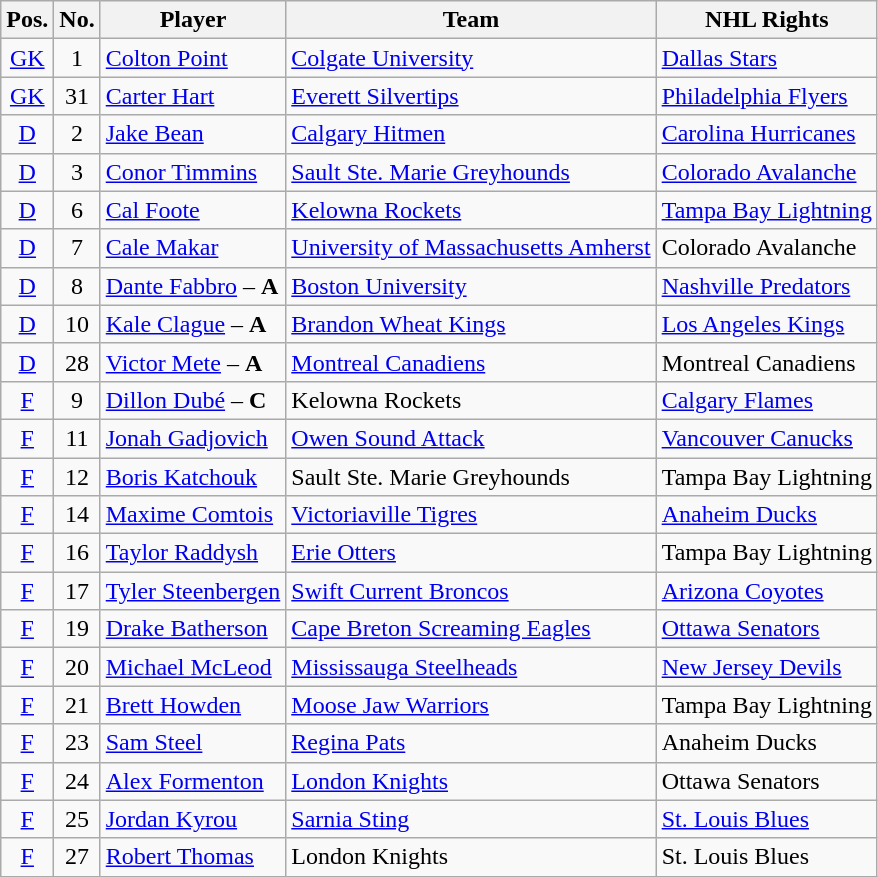<table class="wikitable sortable">
<tr>
<th>Pos.</th>
<th>No.</th>
<th>Player</th>
<th>Team</th>
<th>NHL Rights</th>
</tr>
<tr>
<td style="text-align:center;"><a href='#'>GK</a></td>
<td style="text-align:center;">1</td>
<td><a href='#'>Colton Point</a></td>
<td> <a href='#'>Colgate University</a></td>
<td><a href='#'>Dallas Stars</a></td>
</tr>
<tr>
<td style="text-align:center;"><a href='#'>GK</a></td>
<td style="text-align:center;">31</td>
<td><a href='#'>Carter Hart</a></td>
<td> <a href='#'>Everett Silvertips</a></td>
<td><a href='#'>Philadelphia Flyers</a></td>
</tr>
<tr>
<td style="text-align:center;"><a href='#'>D</a></td>
<td style="text-align:center;">2</td>
<td><a href='#'>Jake Bean</a></td>
<td> <a href='#'>Calgary Hitmen</a></td>
<td><a href='#'>Carolina Hurricanes</a></td>
</tr>
<tr>
<td style="text-align:center;"><a href='#'>D</a></td>
<td style="text-align:center;">3</td>
<td><a href='#'>Conor Timmins</a></td>
<td> <a href='#'>Sault Ste. Marie Greyhounds</a></td>
<td><a href='#'>Colorado Avalanche</a></td>
</tr>
<tr>
<td style="text-align:center;"><a href='#'>D</a></td>
<td style="text-align:center;">6</td>
<td><a href='#'>Cal Foote</a></td>
<td> <a href='#'>Kelowna Rockets</a></td>
<td><a href='#'>Tampa Bay Lightning</a></td>
</tr>
<tr>
<td style="text-align:center;"><a href='#'>D</a></td>
<td style="text-align:center;">7</td>
<td><a href='#'>Cale Makar</a></td>
<td> <a href='#'>University of Massachusetts Amherst</a></td>
<td>Colorado Avalanche</td>
</tr>
<tr>
<td style="text-align:center;"><a href='#'>D</a></td>
<td style="text-align:center;">8</td>
<td><a href='#'>Dante Fabbro</a> – <strong>A</strong></td>
<td> <a href='#'>Boston University</a></td>
<td><a href='#'>Nashville Predators</a></td>
</tr>
<tr>
<td style="text-align:center;"><a href='#'>D</a></td>
<td style="text-align:center;">10</td>
<td><a href='#'>Kale Clague</a> – <strong>A</strong></td>
<td> <a href='#'>Brandon Wheat Kings</a></td>
<td><a href='#'>Los Angeles Kings</a></td>
</tr>
<tr>
<td style="text-align:center;"><a href='#'>D</a></td>
<td style="text-align:center;">28</td>
<td><a href='#'>Victor Mete</a> – <strong>A</strong></td>
<td> <a href='#'>Montreal Canadiens</a></td>
<td>Montreal Canadiens</td>
</tr>
<tr>
<td style="text-align:center;"><a href='#'>F</a></td>
<td style="text-align:center;">9</td>
<td><a href='#'>Dillon Dubé</a> – <strong>C</strong></td>
<td> Kelowna Rockets</td>
<td><a href='#'>Calgary Flames</a></td>
</tr>
<tr>
<td style="text-align:center;"><a href='#'>F</a></td>
<td style="text-align:center;">11</td>
<td><a href='#'>Jonah Gadjovich</a></td>
<td> <a href='#'>Owen Sound Attack</a></td>
<td><a href='#'>Vancouver Canucks</a></td>
</tr>
<tr>
<td style="text-align:center;"><a href='#'>F</a></td>
<td style="text-align:center;">12</td>
<td><a href='#'>Boris Katchouk</a></td>
<td> Sault Ste. Marie Greyhounds</td>
<td>Tampa Bay Lightning</td>
</tr>
<tr>
<td style="text-align:center;"><a href='#'>F</a></td>
<td style="text-align:center;">14</td>
<td><a href='#'>Maxime Comtois</a></td>
<td> <a href='#'>Victoriaville Tigres</a></td>
<td><a href='#'>Anaheim Ducks</a></td>
</tr>
<tr>
<td style="text-align:center;"><a href='#'>F</a></td>
<td style="text-align:center;">16</td>
<td><a href='#'>Taylor Raddysh</a></td>
<td> <a href='#'>Erie Otters</a></td>
<td>Tampa Bay Lightning</td>
</tr>
<tr>
<td style="text-align:center;"><a href='#'>F</a></td>
<td style="text-align:center;">17</td>
<td><a href='#'>Tyler Steenbergen</a></td>
<td> <a href='#'>Swift Current Broncos</a></td>
<td><a href='#'>Arizona Coyotes</a></td>
</tr>
<tr>
<td style="text-align:center;"><a href='#'>F</a></td>
<td style="text-align:center;">19</td>
<td><a href='#'>Drake Batherson</a></td>
<td> <a href='#'>Cape Breton Screaming Eagles</a></td>
<td><a href='#'>Ottawa Senators</a></td>
</tr>
<tr>
<td style="text-align:center;"><a href='#'>F</a></td>
<td style="text-align:center;">20</td>
<td><a href='#'>Michael McLeod</a></td>
<td> <a href='#'>Mississauga Steelheads</a></td>
<td><a href='#'>New Jersey Devils</a></td>
</tr>
<tr>
<td style="text-align:center;"><a href='#'>F</a></td>
<td style="text-align:center;">21</td>
<td><a href='#'>Brett Howden</a></td>
<td> <a href='#'>Moose Jaw Warriors</a></td>
<td>Tampa Bay Lightning</td>
</tr>
<tr>
<td style="text-align:center;"><a href='#'>F</a></td>
<td style="text-align:center;">23</td>
<td><a href='#'>Sam Steel</a></td>
<td> <a href='#'>Regina Pats</a></td>
<td>Anaheim Ducks</td>
</tr>
<tr>
<td style="text-align:center;"><a href='#'>F</a></td>
<td style="text-align:center;">24</td>
<td><a href='#'>Alex Formenton</a></td>
<td> <a href='#'>London Knights</a></td>
<td>Ottawa Senators</td>
</tr>
<tr>
<td style="text-align:center;"><a href='#'>F</a></td>
<td style="text-align:center;">25</td>
<td><a href='#'>Jordan Kyrou</a></td>
<td> <a href='#'>Sarnia Sting</a></td>
<td><a href='#'>St. Louis Blues</a></td>
</tr>
<tr>
<td style="text-align:center;"><a href='#'>F</a></td>
<td style="text-align:center;">27</td>
<td><a href='#'>Robert Thomas</a></td>
<td> London Knights</td>
<td>St. Louis Blues</td>
</tr>
</table>
